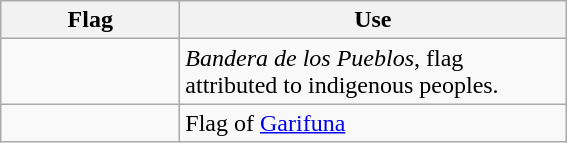<table class="wikitable" style="background: #f9f9f9">
<tr>
<th width="112">Flag</th>
<th width="250">Use</th>
</tr>
<tr>
<td></td>
<td><em>Bandera de los Pueblos</em>, flag attributed to indigenous peoples.</td>
</tr>
<tr>
<td></td>
<td>Flag of <a href='#'>Garifuna</a></td>
</tr>
</table>
